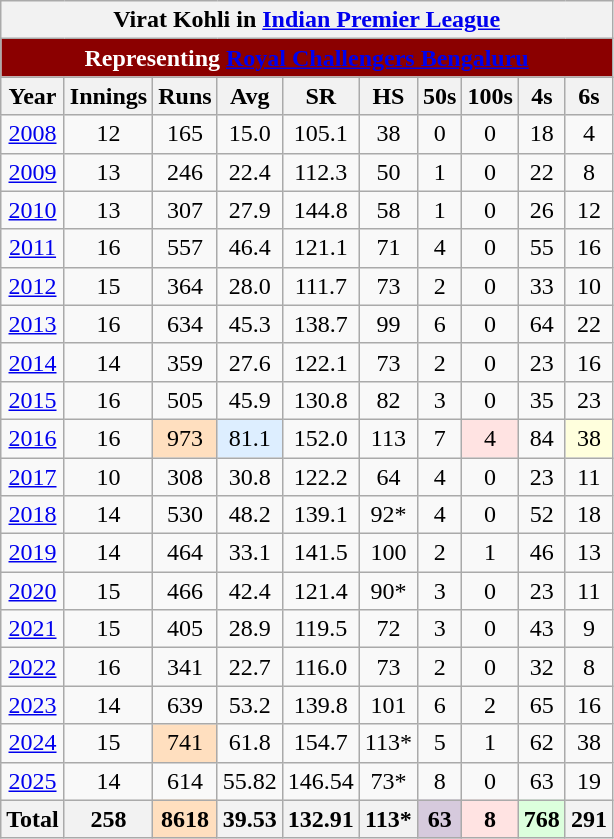<table class="wikitable" style="text-align:center;">
<tr>
<th colspan=11>Virat Kohli in <a href='#'><span>Indian Premier League</span></a> </th>
</tr>
<tr>
<th colspan=11 style="background: #8B0000; color:#FFFFFF">Representing <a href='#'><span>Royal Challengers Bengaluru</span></a></th>
</tr>
<tr>
<th>Year</th>
<th>Innings</th>
<th>Runs</th>
<th>Avg</th>
<th>SR</th>
<th>HS</th>
<th>50s</th>
<th>100s</th>
<th>4s</th>
<th>6s</th>
</tr>
<tr>
<td><a href='#'>2008</a></td>
<td>12</td>
<td>165</td>
<td>15.0</td>
<td>105.1</td>
<td>38</td>
<td>0</td>
<td>0</td>
<td>18</td>
<td>4</td>
</tr>
<tr>
<td><a href='#'>2009</a></td>
<td>13</td>
<td>246</td>
<td>22.4</td>
<td>112.3</td>
<td>50</td>
<td>1</td>
<td>0</td>
<td>22</td>
<td>8</td>
</tr>
<tr>
<td><a href='#'>2010</a></td>
<td>13</td>
<td>307</td>
<td>27.9</td>
<td>144.8</td>
<td>58</td>
<td>1</td>
<td>0</td>
<td>26</td>
<td>12</td>
</tr>
<tr>
<td><a href='#'>2011</a></td>
<td>16</td>
<td>557</td>
<td>46.4</td>
<td>121.1</td>
<td>71</td>
<td>4</td>
<td>0</td>
<td>55</td>
<td>16</td>
</tr>
<tr>
<td><a href='#'>2012</a></td>
<td>15</td>
<td>364</td>
<td>28.0</td>
<td>111.7</td>
<td>73</td>
<td>2</td>
<td>0</td>
<td>33</td>
<td>10</td>
</tr>
<tr>
<td><a href='#'>2013</a></td>
<td>16</td>
<td>634</td>
<td>45.3</td>
<td>138.7</td>
<td>99</td>
<td>6</td>
<td>0</td>
<td>64</td>
<td>22</td>
</tr>
<tr>
<td><a href='#'>2014</a></td>
<td>14</td>
<td>359</td>
<td>27.6</td>
<td>122.1</td>
<td>73</td>
<td>2</td>
<td>0</td>
<td>23</td>
<td>16</td>
</tr>
<tr>
<td><a href='#'>2015</a></td>
<td>16</td>
<td>505</td>
<td>45.9</td>
<td>130.8</td>
<td>82</td>
<td>3</td>
<td>0</td>
<td>35</td>
<td>23</td>
</tr>
<tr>
<td><a href='#'>2016</a></td>
<td>16</td>
<td bgcolor=#FFDFBF>973</td>
<td bgcolor=#DDEEFF>81.1</td>
<td>152.0</td>
<td>113</td>
<td>7</td>
<td bgcolor=#FFE3E2>4</td>
<td>84</td>
<td bgcolor=#FFFFDD>38</td>
</tr>
<tr>
<td><a href='#'>2017</a></td>
<td>10</td>
<td>308</td>
<td>30.8</td>
<td>122.2</td>
<td>64</td>
<td>4</td>
<td>0</td>
<td>23</td>
<td>11</td>
</tr>
<tr>
<td><a href='#'>2018</a></td>
<td>14</td>
<td>530</td>
<td>48.2</td>
<td>139.1</td>
<td>92*</td>
<td>4</td>
<td>0</td>
<td>52</td>
<td>18</td>
</tr>
<tr>
<td><a href='#'>2019</a></td>
<td>14</td>
<td>464</td>
<td>33.1</td>
<td>141.5</td>
<td>100</td>
<td>2</td>
<td>1</td>
<td>46</td>
<td>13</td>
</tr>
<tr>
<td><a href='#'>2020</a></td>
<td>15</td>
<td>466</td>
<td>42.4</td>
<td>121.4</td>
<td>90*</td>
<td>3</td>
<td>0</td>
<td>23</td>
<td>11</td>
</tr>
<tr>
<td><a href='#'>2021</a></td>
<td>15</td>
<td>405</td>
<td>28.9</td>
<td>119.5</td>
<td>72</td>
<td>3</td>
<td>0</td>
<td>43</td>
<td>9</td>
</tr>
<tr>
<td><a href='#'>2022</a></td>
<td>16</td>
<td>341</td>
<td>22.7</td>
<td>116.0</td>
<td>73</td>
<td>2</td>
<td>0</td>
<td>32</td>
<td>8</td>
</tr>
<tr>
<td><a href='#'>2023</a></td>
<td>14</td>
<td>639</td>
<td>53.2</td>
<td>139.8</td>
<td>101</td>
<td>6</td>
<td>2</td>
<td>65</td>
<td>16</td>
</tr>
<tr>
<td><a href='#'>2024</a></td>
<td>15</td>
<td bgcolor=#FFDFBF>741</td>
<td>61.8</td>
<td>154.7</td>
<td>113*</td>
<td>5</td>
<td>1</td>
<td>62</td>
<td>38</td>
</tr>
<tr>
<td><a href='#'>2025</a></td>
<td>14</td>
<td>614</td>
<td>55.82</td>
<td>146.54</td>
<td>73*</td>
<td>8</td>
<td>0</td>
<td>63</td>
<td>19</td>
</tr>
<tr>
<th>Total</th>
<th>258</th>
<td bgcolor=#FFDFBF><strong>8618</strong></td>
<th>39.53</th>
<th>132.91</th>
<th>113*</th>
<td bgcolor=#D6CADD><strong>63</strong></td>
<td bgcolor=#FFE3E2><strong>8</strong></td>
<td bgcolor=#DCFFDD><strong>768</strong></td>
<th>291</th>
</tr>
</table>
